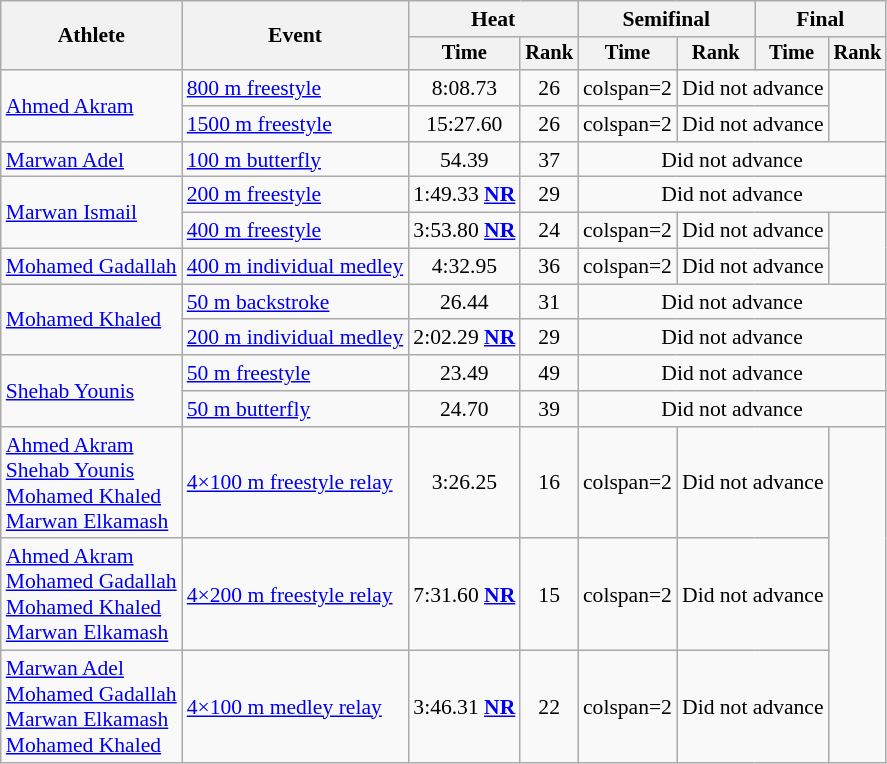<table class=wikitable style="font-size:90%">
<tr>
<th rowspan=2>Athlete</th>
<th rowspan=2>Event</th>
<th colspan="2">Heat</th>
<th colspan="2">Semifinal</th>
<th colspan="2">Final</th>
</tr>
<tr style="font-size:95%">
<th>Time</th>
<th>Rank</th>
<th>Time</th>
<th>Rank</th>
<th>Time</th>
<th>Rank</th>
</tr>
<tr align=center>
<td align=left rowspan=2><a href='#'>Ahmed Akram</a></td>
<td align=left><a href='#'>800 m freestyle</a></td>
<td>8:08.73</td>
<td>26</td>
<td>colspan=2 </td>
<td colspan=2>Did not advance</td>
</tr>
<tr align=center>
<td align=left><a href='#'>1500 m freestyle</a></td>
<td>15:27.60</td>
<td>26</td>
<td>colspan=2 </td>
<td colspan=2>Did not advance</td>
</tr>
<tr align=center>
<td align=left><a href='#'>Marwan Adel</a></td>
<td align=left><a href='#'>100 m butterfly</a></td>
<td>54.39</td>
<td>37</td>
<td colspan=4>Did not advance</td>
</tr>
<tr align=center>
<td align=left rowspan=2><a href='#'>Marwan Ismail</a></td>
<td align=left><a href='#'>200 m freestyle</a></td>
<td>1:49.33 <strong><a href='#'>NR</a></strong></td>
<td>29</td>
<td colspan=4>Did not advance</td>
</tr>
<tr align=center>
<td align=left><a href='#'>400 m freestyle</a></td>
<td>3:53.80 <strong><a href='#'>NR</a></strong></td>
<td>24</td>
<td>colspan=2 </td>
<td colspan=2>Did not advance</td>
</tr>
<tr align=center>
<td align=left><a href='#'>Mohamed Gadallah</a></td>
<td align=left><a href='#'>400 m individual medley</a></td>
<td>4:32.95</td>
<td>36</td>
<td>colspan=2 </td>
<td colspan=2>Did not advance</td>
</tr>
<tr align=center>
<td align=left rowspan=2><a href='#'>Mohamed Khaled</a></td>
<td align=left><a href='#'>50 m backstroke</a></td>
<td>26.44</td>
<td>31</td>
<td colspan=4>Did not advance</td>
</tr>
<tr align=center>
<td align=left><a href='#'>200 m individual medley</a></td>
<td>2:02.29 <strong><a href='#'>NR</a></strong></td>
<td>29</td>
<td colspan=4>Did not advance</td>
</tr>
<tr align=center>
<td align=left rowspan=2><a href='#'>Shehab Younis</a></td>
<td align=left><a href='#'>50 m freestyle</a></td>
<td>23.49</td>
<td>49</td>
<td colspan=4>Did not advance</td>
</tr>
<tr align=center>
<td align=left><a href='#'>50 m butterfly</a></td>
<td>24.70</td>
<td>39</td>
<td colspan=4>Did not advance</td>
</tr>
<tr align=center>
<td align=left><a href='#'>Ahmed Akram</a><br><a href='#'>Shehab Younis</a><br><a href='#'>Mohamed Khaled</a><br><a href='#'>Marwan Elkamash</a></td>
<td align=left><a href='#'>4×100 m freestyle relay</a></td>
<td>3:26.25</td>
<td>16</td>
<td>colspan=2 </td>
<td colspan=2>Did not advance</td>
</tr>
<tr align=center>
<td align=left><a href='#'>Ahmed Akram</a><br><a href='#'>Mohamed Gadallah</a><br><a href='#'>Mohamed Khaled</a><br><a href='#'>Marwan Elkamash</a></td>
<td align=left><a href='#'>4×200 m freestyle relay</a></td>
<td>7:31.60 <strong><a href='#'>NR</a></strong></td>
<td>15</td>
<td>colspan=2 </td>
<td colspan=2>Did not advance</td>
</tr>
<tr align=center>
<td align=left><a href='#'>Marwan Adel</a><br><a href='#'>Mohamed Gadallah</a><br><a href='#'>Marwan Elkamash</a><br><a href='#'>Mohamed Khaled</a></td>
<td align=left><a href='#'>4×100 m medley relay</a></td>
<td>3:46.31 <strong><a href='#'>NR</a></strong></td>
<td>22</td>
<td>colspan=2 </td>
<td colspan=2>Did not advance</td>
</tr>
</table>
